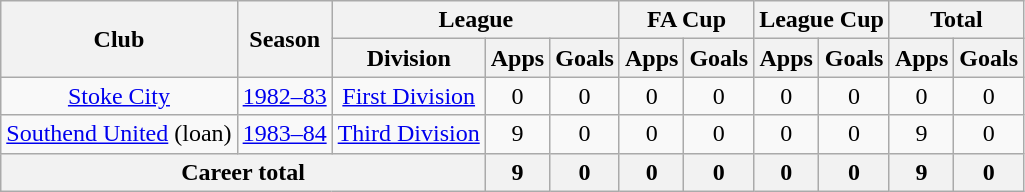<table class="wikitable" style="text-align: center;">
<tr>
<th rowspan="2">Club</th>
<th rowspan="2">Season</th>
<th colspan="3">League</th>
<th colspan="2">FA Cup</th>
<th colspan="2">League Cup</th>
<th colspan="2">Total</th>
</tr>
<tr>
<th>Division</th>
<th>Apps</th>
<th>Goals</th>
<th>Apps</th>
<th>Goals</th>
<th>Apps</th>
<th>Goals</th>
<th>Apps</th>
<th>Goals</th>
</tr>
<tr>
<td><a href='#'>Stoke City</a></td>
<td><a href='#'>1982–83</a></td>
<td><a href='#'>First Division</a></td>
<td>0</td>
<td>0</td>
<td>0</td>
<td>0</td>
<td>0</td>
<td>0</td>
<td>0</td>
<td>0</td>
</tr>
<tr>
<td><a href='#'>Southend United</a> (loan)</td>
<td><a href='#'>1983–84</a></td>
<td><a href='#'>Third Division</a></td>
<td>9</td>
<td>0</td>
<td>0</td>
<td>0</td>
<td>0</td>
<td>0</td>
<td>9</td>
<td>0</td>
</tr>
<tr>
<th colspan="3">Career total</th>
<th>9</th>
<th>0</th>
<th>0</th>
<th>0</th>
<th>0</th>
<th>0</th>
<th>9</th>
<th>0</th>
</tr>
</table>
